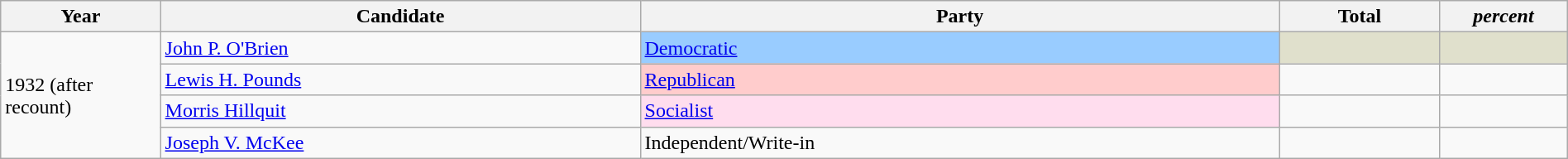<table class="wikitable" style="width:100%;">
<tr>
<th style="width:10%;">Year</th>
<th style="width:30%;">Candidate</th>
<th style="width:40%;">Party</th>
<th style="width:10%;">Total</th>
<th style="width:8%;"><em>percent</em></th>
</tr>
<tr>
<td rowspan="4">1932 (after recount)</td>
<td><a href='#'>John P. O'Brien</a></td>
<td style="background:#9cf;"><a href='#'>Democratic</a></td>
<td style="background:#e0e0cc;"></td>
<td style="background:#e0e0cc;"><em></em></td>
</tr>
<tr>
<td><a href='#'>Lewis H. Pounds</a></td>
<td style="background:#fcc;"><a href='#'>Republican</a></td>
<td></td>
<td><em></em></td>
</tr>
<tr>
<td><a href='#'>Morris Hillquit</a></td>
<td style="background:#fde;"><a href='#'>Socialist</a></td>
<td></td>
<td><em></em></td>
</tr>
<tr>
<td><a href='#'>Joseph V. McKee</a></td>
<td>Independent/Write-in</td>
<td></td>
<td><em></em></td>
</tr>
</table>
